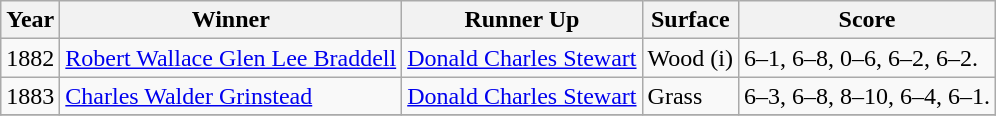<table class="wikitable sortable">
<tr>
<th>Year</th>
<th>Winner</th>
<th>Runner Up</th>
<th>Surface</th>
<th>Score</th>
</tr>
<tr>
<td>1882</td>
<td> <a href='#'>Robert Wallace Glen Lee Braddell</a></td>
<td> <a href='#'>Donald Charles Stewart</a></td>
<td>Wood (i)</td>
<td>6–1, 6–8, 0–6, 6–2, 6–2.</td>
</tr>
<tr>
<td>1883</td>
<td> <a href='#'>Charles Walder Grinstead</a></td>
<td> <a href='#'>Donald Charles Stewart</a></td>
<td>Grass</td>
<td>6–3, 6–8, 8–10, 6–4, 6–1.</td>
</tr>
<tr>
</tr>
</table>
